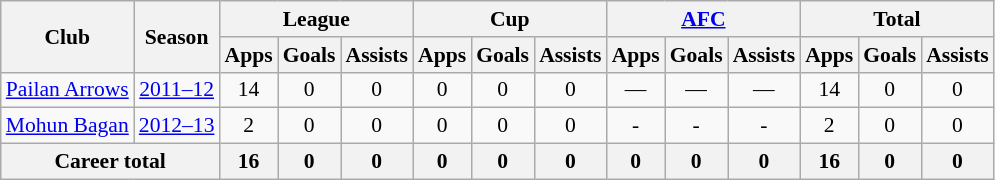<table class="wikitable" style="font-size:90%; text-align:center;">
<tr>
<th rowspan="2">Club</th>
<th rowspan="2">Season</th>
<th colspan="3">League</th>
<th colspan="3">Cup</th>
<th colspan="3"><a href='#'>AFC</a></th>
<th colspan="3">Total</th>
</tr>
<tr>
<th>Apps</th>
<th>Goals</th>
<th>Assists</th>
<th>Apps</th>
<th>Goals</th>
<th>Assists</th>
<th>Apps</th>
<th>Goals</th>
<th>Assists</th>
<th>Apps</th>
<th>Goals</th>
<th>Assists</th>
</tr>
<tr>
<td rowspan="1"><a href='#'>Pailan Arrows</a></td>
<td><a href='#'>2011–12</a></td>
<td>14</td>
<td>0</td>
<td>0</td>
<td>0</td>
<td>0</td>
<td>0</td>
<td>—</td>
<td>—</td>
<td>—</td>
<td>14</td>
<td>0</td>
<td>0</td>
</tr>
<tr>
<td><a href='#'>Mohun Bagan</a></td>
<td><a href='#'>2012–13</a></td>
<td>2</td>
<td>0</td>
<td>0</td>
<td>0</td>
<td>0</td>
<td>0</td>
<td>-</td>
<td>-</td>
<td>-</td>
<td>2</td>
<td>0</td>
<td>0</td>
</tr>
<tr>
<th colspan="2">Career total</th>
<th>16</th>
<th>0</th>
<th>0</th>
<th>0</th>
<th>0</th>
<th>0</th>
<th>0</th>
<th>0</th>
<th>0</th>
<th>16</th>
<th>0</th>
<th>0</th>
</tr>
</table>
